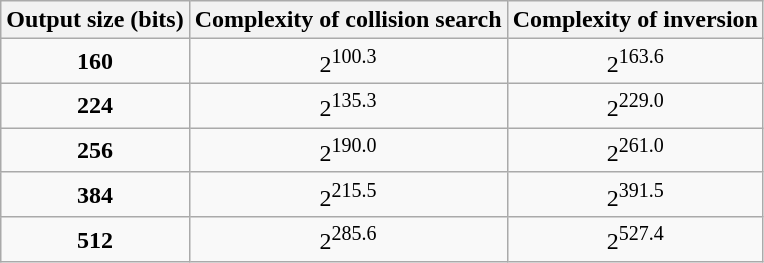<table class="wikitable">
<tr>
<th>Output size (bits)</th>
<th>Complexity of collision search</th>
<th>Complexity of inversion</th>
</tr>
<tr align="center">
<td><strong>160</strong></td>
<td>2<sup>100.3</sup></td>
<td>2<sup>163.6</sup></td>
</tr>
<tr align="center">
<td><strong>224</strong></td>
<td>2<sup>135.3</sup></td>
<td>2<sup>229.0</sup></td>
</tr>
<tr align="center">
<td><strong>256</strong></td>
<td>2<sup>190.0</sup></td>
<td>2<sup>261.0</sup></td>
</tr>
<tr align="center">
<td><strong>384</strong></td>
<td>2<sup>215.5</sup></td>
<td>2<sup>391.5</sup></td>
</tr>
<tr align="center">
<td><strong>512</strong></td>
<td>2<sup>285.6</sup></td>
<td>2<sup>527.4</sup></td>
</tr>
</table>
